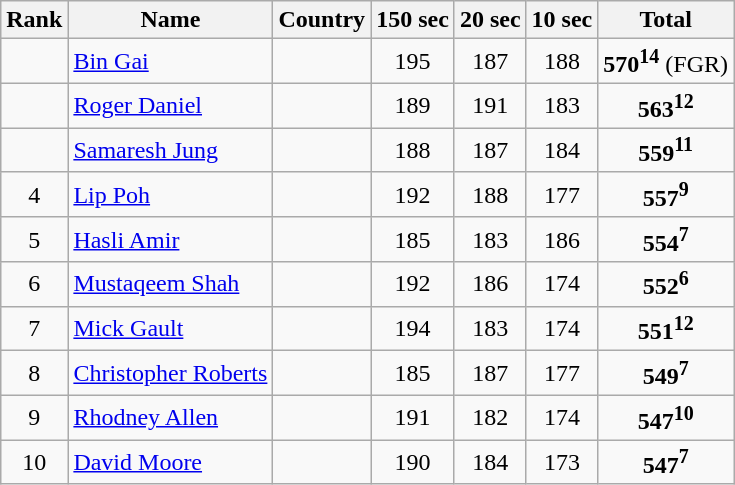<table class="wikitable sortable" style="text-align:center;">
<tr>
<th>Rank</th>
<th>Name</th>
<th>Country</th>
<th>150 sec</th>
<th>20 sec</th>
<th>10 sec</th>
<th>Total</th>
</tr>
<tr>
<td></td>
<td align=left><a href='#'>Bin Gai</a></td>
<td align=left></td>
<td>195</td>
<td>187</td>
<td>188</td>
<td><strong>570<sup>14</sup></strong> (FGR)</td>
</tr>
<tr>
<td></td>
<td align=left><a href='#'>Roger Daniel</a></td>
<td align=left></td>
<td>189</td>
<td>191</td>
<td>183</td>
<td><strong>563<sup>12</sup></strong></td>
</tr>
<tr>
<td></td>
<td align=left><a href='#'>Samaresh Jung</a></td>
<td align=left></td>
<td>188</td>
<td>187</td>
<td>184</td>
<td><strong>559<sup>11</sup></strong></td>
</tr>
<tr>
<td>4</td>
<td align=left><a href='#'>Lip Poh</a></td>
<td align=left></td>
<td>192</td>
<td>188</td>
<td>177</td>
<td><strong>557<sup>9</sup></strong></td>
</tr>
<tr>
<td>5</td>
<td align=left><a href='#'>Hasli Amir</a></td>
<td align=left></td>
<td>185</td>
<td>183</td>
<td>186</td>
<td><strong>554<sup>7</sup></strong></td>
</tr>
<tr>
<td>6</td>
<td align=left><a href='#'>Mustaqeem Shah</a></td>
<td align=left></td>
<td>192</td>
<td>186</td>
<td>174</td>
<td><strong>552<sup>6</sup></strong></td>
</tr>
<tr>
<td>7</td>
<td align=left><a href='#'>Mick Gault</a></td>
<td align=left></td>
<td>194</td>
<td>183</td>
<td>174</td>
<td><strong>551<sup>12</sup></strong></td>
</tr>
<tr>
<td>8</td>
<td align=left><a href='#'>Christopher Roberts</a></td>
<td align=left></td>
<td>185</td>
<td>187</td>
<td>177</td>
<td><strong>549<sup>7</sup></strong></td>
</tr>
<tr>
<td>9</td>
<td align=left><a href='#'>Rhodney Allen</a></td>
<td align=left></td>
<td>191</td>
<td>182</td>
<td>174</td>
<td><strong>547<sup>10</sup></strong></td>
</tr>
<tr>
<td>10</td>
<td align=left><a href='#'>David Moore</a></td>
<td align=left></td>
<td>190</td>
<td>184</td>
<td>173</td>
<td><strong>547<sup>7</sup></strong></td>
</tr>
</table>
